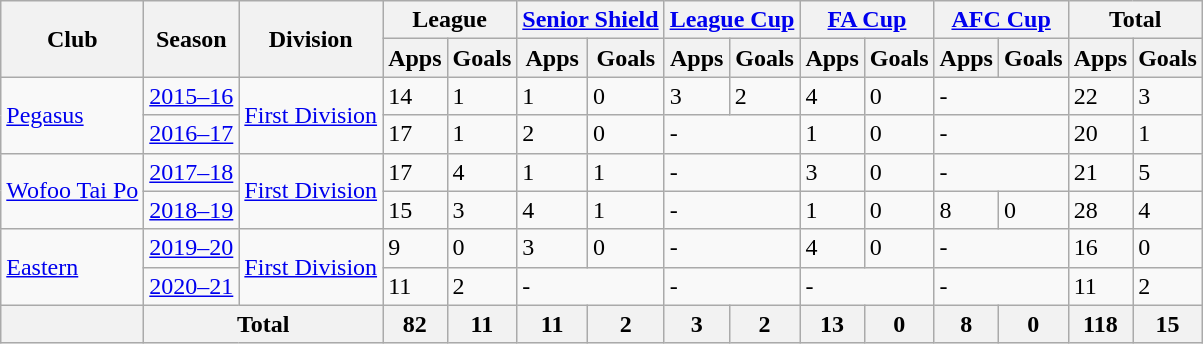<table class="wikitable">
<tr>
<th rowspan="2">Club</th>
<th rowspan="2">Season</th>
<th rowspan="2">Division</th>
<th colspan="2">League</th>
<th colspan="2"><a href='#'>Senior Shield</a></th>
<th colspan="2"><a href='#'>League Cup</a></th>
<th colspan="2"><a href='#'>FA Cup</a></th>
<th colspan="2"><a href='#'>AFC Cup</a></th>
<th colspan="2">Total</th>
</tr>
<tr>
<th>Apps</th>
<th>Goals</th>
<th>Apps</th>
<th>Goals</th>
<th>Apps</th>
<th>Goals</th>
<th>Apps</th>
<th>Goals</th>
<th>Apps</th>
<th>Goals</th>
<th>Apps</th>
<th>Goals</th>
</tr>
<tr>
<td rowspan="2"><a href='#'>Pegasus</a></td>
<td><a href='#'>2015–16</a></td>
<td rowspan="2"><a href='#'>First Division</a></td>
<td>14</td>
<td>1</td>
<td>1</td>
<td>0</td>
<td>3</td>
<td>2</td>
<td>4</td>
<td>0</td>
<td colspan="2">-</td>
<td>22</td>
<td>3</td>
</tr>
<tr>
<td><a href='#'>2016–17</a></td>
<td>17</td>
<td>1</td>
<td>2</td>
<td>0</td>
<td colspan="2">-</td>
<td>1</td>
<td>0</td>
<td colspan="2">-</td>
<td>20</td>
<td>1</td>
</tr>
<tr>
<td rowspan="2"><a href='#'>Wofoo Tai Po</a></td>
<td><a href='#'>2017–18</a></td>
<td rowspan="2"><a href='#'>First Division</a></td>
<td>17</td>
<td>4</td>
<td>1</td>
<td>1</td>
<td colspan="2">-</td>
<td>3</td>
<td>0</td>
<td colspan="2">-</td>
<td>21</td>
<td>5</td>
</tr>
<tr>
<td><a href='#'>2018–19</a></td>
<td>15</td>
<td>3</td>
<td>4</td>
<td>1</td>
<td colspan="2">-</td>
<td>1</td>
<td>0</td>
<td>8</td>
<td>0</td>
<td>28</td>
<td>4</td>
</tr>
<tr>
<td rowspan="2"><a href='#'>Eastern</a></td>
<td><a href='#'>2019–20</a></td>
<td rowspan="2"><a href='#'>First Division</a></td>
<td>9</td>
<td>0</td>
<td>3</td>
<td>0</td>
<td colspan="2">-</td>
<td>4</td>
<td>0</td>
<td colspan="2">-</td>
<td>16</td>
<td>0</td>
</tr>
<tr>
<td><a href='#'>2020–21</a></td>
<td>11</td>
<td>2</td>
<td colspan="2">-</td>
<td colspan="2">-</td>
<td colspan="2">-</td>
<td colspan="2">-</td>
<td>11</td>
<td>2</td>
</tr>
<tr>
<th></th>
<th colspan="2">Total</th>
<th>82</th>
<th>11</th>
<th>11</th>
<th>2</th>
<th>3</th>
<th>2</th>
<th>13</th>
<th>0</th>
<th>8</th>
<th>0</th>
<th>118</th>
<th>15</th>
</tr>
</table>
